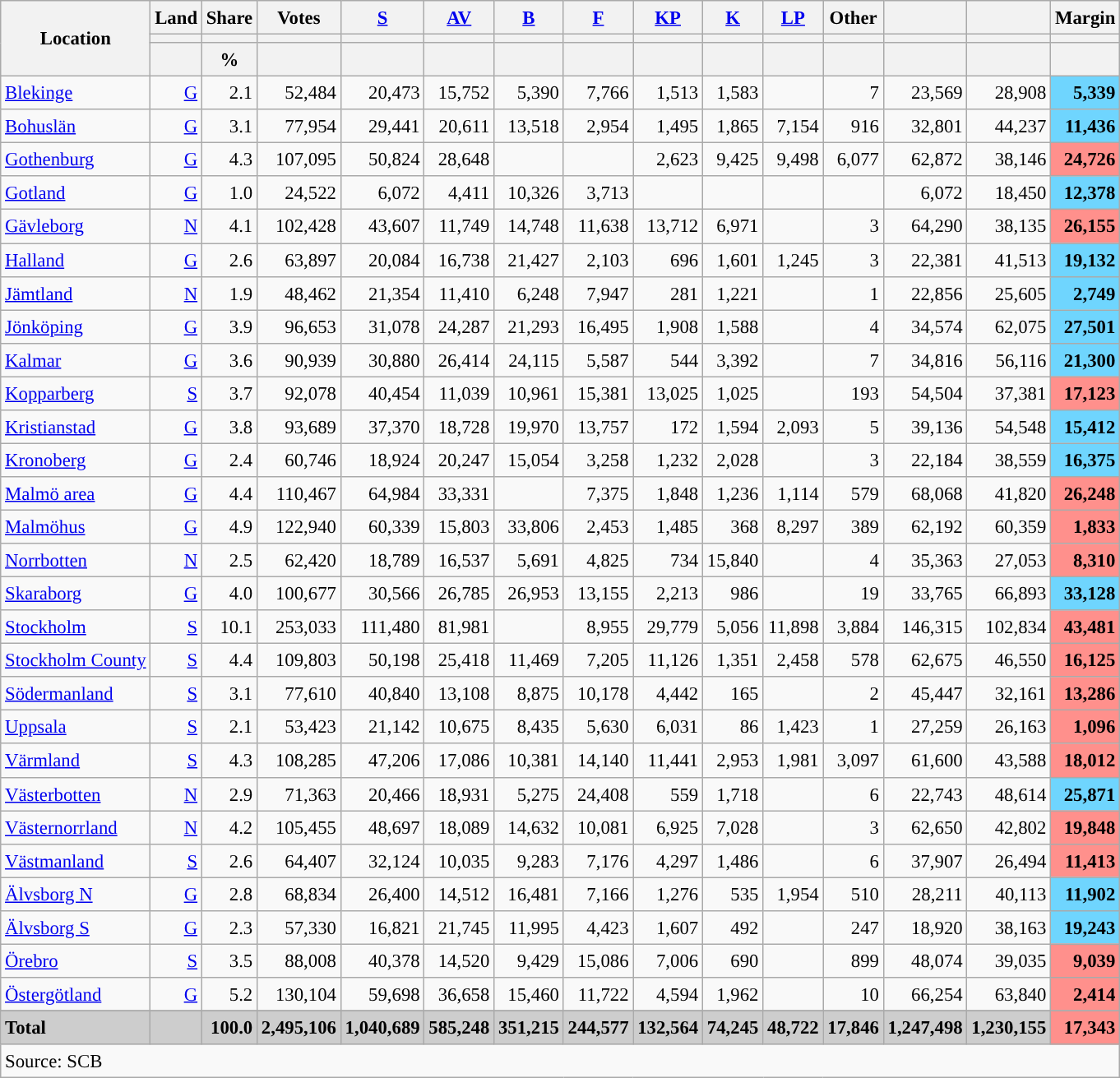<table class="wikitable sortable" style="text-align:right; font-size:95%; line-height:20px;">
<tr>
<th rowspan="3">Location</th>
<th>Land</th>
<th>Share</th>
<th>Votes</th>
<th width="30px" class="unsortable"><a href='#'>S</a></th>
<th width="30px" class="unsortable"><a href='#'>AV</a></th>
<th width="30px" class="unsortable"><a href='#'>B</a></th>
<th width="30px" class="unsortable"><a href='#'>F</a></th>
<th width="30px" class="unsortable"><a href='#'>KP</a></th>
<th width="30px" class="unsortable"><a href='#'>K</a></th>
<th width="30px" class="unsortable"><a href='#'>LP</a></th>
<th width="30px" class="unsortable">Other</th>
<th></th>
<th></th>
<th>Margin</th>
</tr>
<tr>
<th></th>
<th></th>
<th></th>
<th style="background:"></th>
<th style="background:"></th>
<th style="background:"></th>
<th style="background:"></th>
<th style="background:"></th>
<th style="background:"></th>
<th style="background:"></th>
<th style="background:"></th>
<th style="background:"></th>
<th style="background:"></th>
<th></th>
</tr>
<tr>
<th></th>
<th data-sort-type="number">%</th>
<th></th>
<th data-sort-type="number"></th>
<th data-sort-type="number"></th>
<th data-sort-type="number"></th>
<th data-sort-type="number"></th>
<th data-sort-type="number"></th>
<th data-sort-type="number"></th>
<th data-sort-type="number"></th>
<th data-sort-type="number"></th>
<th data-sort-type="number"></th>
<th data-sort-type="number"></th>
<th></th>
</tr>
<tr>
<td align=left><a href='#'>Blekinge</a></td>
<td><a href='#'>G</a></td>
<td>2.1</td>
<td>52,484</td>
<td>20,473</td>
<td>15,752</td>
<td>5,390</td>
<td>7,766</td>
<td>1,513</td>
<td>1,583</td>
<td></td>
<td>7</td>
<td>23,569</td>
<td>28,908</td>
<td bgcolor=#6fd5fe><strong>5,339</strong></td>
</tr>
<tr>
<td align=left><a href='#'>Bohuslän</a></td>
<td><a href='#'>G</a></td>
<td>3.1</td>
<td>77,954</td>
<td>29,441</td>
<td>20,611</td>
<td>13,518</td>
<td>2,954</td>
<td>1,495</td>
<td>1,865</td>
<td>7,154</td>
<td>916</td>
<td>32,801</td>
<td>44,237</td>
<td bgcolor=#6fd5fe><strong>11,436</strong></td>
</tr>
<tr>
<td align=left><a href='#'>Gothenburg</a></td>
<td><a href='#'>G</a></td>
<td>4.3</td>
<td>107,095</td>
<td>50,824</td>
<td>28,648</td>
<td></td>
<td></td>
<td>2,623</td>
<td>9,425</td>
<td>9,498</td>
<td>6,077</td>
<td>62,872</td>
<td>38,146</td>
<td bgcolor=#ff908c><strong>24,726</strong></td>
</tr>
<tr>
<td align=left><a href='#'>Gotland</a></td>
<td><a href='#'>G</a></td>
<td>1.0</td>
<td>24,522</td>
<td>6,072</td>
<td>4,411</td>
<td>10,326</td>
<td>3,713</td>
<td></td>
<td></td>
<td></td>
<td></td>
<td>6,072</td>
<td>18,450</td>
<td bgcolor=#6fd5fe><strong>12,378</strong></td>
</tr>
<tr>
<td align=left><a href='#'>Gävleborg</a></td>
<td><a href='#'>N</a></td>
<td>4.1</td>
<td>102,428</td>
<td>43,607</td>
<td>11,749</td>
<td>14,748</td>
<td>11,638</td>
<td>13,712</td>
<td>6,971</td>
<td></td>
<td>3</td>
<td>64,290</td>
<td>38,135</td>
<td bgcolor=#ff908c><strong>26,155</strong></td>
</tr>
<tr>
<td align=left><a href='#'>Halland</a></td>
<td><a href='#'>G</a></td>
<td>2.6</td>
<td>63,897</td>
<td>20,084</td>
<td>16,738</td>
<td>21,427</td>
<td>2,103</td>
<td>696</td>
<td>1,601</td>
<td>1,245</td>
<td>3</td>
<td>22,381</td>
<td>41,513</td>
<td bgcolor=#6fd5fe><strong>19,132</strong></td>
</tr>
<tr>
<td align=left><a href='#'>Jämtland</a></td>
<td><a href='#'>N</a></td>
<td>1.9</td>
<td>48,462</td>
<td>21,354</td>
<td>11,410</td>
<td>6,248</td>
<td>7,947</td>
<td>281</td>
<td>1,221</td>
<td></td>
<td>1</td>
<td>22,856</td>
<td>25,605</td>
<td bgcolor=#6fd5fe><strong>2,749</strong></td>
</tr>
<tr>
<td align=left><a href='#'>Jönköping</a></td>
<td><a href='#'>G</a></td>
<td>3.9</td>
<td>96,653</td>
<td>31,078</td>
<td>24,287</td>
<td>21,293</td>
<td>16,495</td>
<td>1,908</td>
<td>1,588</td>
<td></td>
<td>4</td>
<td>34,574</td>
<td>62,075</td>
<td bgcolor=#6fd5fe><strong>27,501</strong></td>
</tr>
<tr>
<td align=left><a href='#'>Kalmar</a></td>
<td><a href='#'>G</a></td>
<td>3.6</td>
<td>90,939</td>
<td>30,880</td>
<td>26,414</td>
<td>24,115</td>
<td>5,587</td>
<td>544</td>
<td>3,392</td>
<td></td>
<td>7</td>
<td>34,816</td>
<td>56,116</td>
<td bgcolor=#6fd5fe><strong>21,300</strong></td>
</tr>
<tr>
<td align=left><a href='#'>Kopparberg</a></td>
<td><a href='#'>S</a></td>
<td>3.7</td>
<td>92,078</td>
<td>40,454</td>
<td>11,039</td>
<td>10,961</td>
<td>15,381</td>
<td>13,025</td>
<td>1,025</td>
<td></td>
<td>193</td>
<td>54,504</td>
<td>37,381</td>
<td bgcolor=#ff908c><strong>17,123</strong></td>
</tr>
<tr>
<td align=left><a href='#'>Kristianstad</a></td>
<td><a href='#'>G</a></td>
<td>3.8</td>
<td>93,689</td>
<td>37,370</td>
<td>18,728</td>
<td>19,970</td>
<td>13,757</td>
<td>172</td>
<td>1,594</td>
<td>2,093</td>
<td>5</td>
<td>39,136</td>
<td>54,548</td>
<td bgcolor=#6fd5fe><strong>15,412</strong></td>
</tr>
<tr>
<td align=left><a href='#'>Kronoberg</a></td>
<td><a href='#'>G</a></td>
<td>2.4</td>
<td>60,746</td>
<td>18,924</td>
<td>20,247</td>
<td>15,054</td>
<td>3,258</td>
<td>1,232</td>
<td>2,028</td>
<td></td>
<td>3</td>
<td>22,184</td>
<td>38,559</td>
<td bgcolor=#6fd5fe><strong>16,375</strong></td>
</tr>
<tr>
<td align=left><a href='#'>Malmö area</a></td>
<td><a href='#'>G</a></td>
<td>4.4</td>
<td>110,467</td>
<td>64,984</td>
<td>33,331</td>
<td></td>
<td>7,375</td>
<td>1,848</td>
<td>1,236</td>
<td>1,114</td>
<td>579</td>
<td>68,068</td>
<td>41,820</td>
<td bgcolor=#ff908c><strong>26,248</strong></td>
</tr>
<tr>
<td align=left><a href='#'>Malmöhus</a></td>
<td><a href='#'>G</a></td>
<td>4.9</td>
<td>122,940</td>
<td>60,339</td>
<td>15,803</td>
<td>33,806</td>
<td>2,453</td>
<td>1,485</td>
<td>368</td>
<td>8,297</td>
<td>389</td>
<td>62,192</td>
<td>60,359</td>
<td bgcolor=#ff908c><strong>1,833</strong></td>
</tr>
<tr>
<td align=left><a href='#'>Norrbotten</a></td>
<td><a href='#'>N</a></td>
<td>2.5</td>
<td>62,420</td>
<td>18,789</td>
<td>16,537</td>
<td>5,691</td>
<td>4,825</td>
<td>734</td>
<td>15,840</td>
<td></td>
<td>4</td>
<td>35,363</td>
<td>27,053</td>
<td bgcolor=#ff908c><strong>8,310</strong></td>
</tr>
<tr>
<td align=left><a href='#'>Skaraborg</a></td>
<td><a href='#'>G</a></td>
<td>4.0</td>
<td>100,677</td>
<td>30,566</td>
<td>26,785</td>
<td>26,953</td>
<td>13,155</td>
<td>2,213</td>
<td>986</td>
<td></td>
<td>19</td>
<td>33,765</td>
<td>66,893</td>
<td bgcolor=#6fd5fe><strong>33,128</strong></td>
</tr>
<tr>
<td align=left><a href='#'>Stockholm</a></td>
<td><a href='#'>S</a></td>
<td>10.1</td>
<td>253,033</td>
<td>111,480</td>
<td>81,981</td>
<td></td>
<td>8,955</td>
<td>29,779</td>
<td>5,056</td>
<td>11,898</td>
<td>3,884</td>
<td>146,315</td>
<td>102,834</td>
<td bgcolor=#ff908c><strong>43,481</strong></td>
</tr>
<tr>
<td align=left><a href='#'>Stockholm County</a></td>
<td><a href='#'>S</a></td>
<td>4.4</td>
<td>109,803</td>
<td>50,198</td>
<td>25,418</td>
<td>11,469</td>
<td>7,205</td>
<td>11,126</td>
<td>1,351</td>
<td>2,458</td>
<td>578</td>
<td>62,675</td>
<td>46,550</td>
<td bgcolor=#ff908c><strong>16,125</strong></td>
</tr>
<tr>
<td align=left><a href='#'>Södermanland</a></td>
<td><a href='#'>S</a></td>
<td>3.1</td>
<td>77,610</td>
<td>40,840</td>
<td>13,108</td>
<td>8,875</td>
<td>10,178</td>
<td>4,442</td>
<td>165</td>
<td></td>
<td>2</td>
<td>45,447</td>
<td>32,161</td>
<td bgcolor=#ff908c><strong>13,286</strong></td>
</tr>
<tr>
<td align=left><a href='#'>Uppsala</a></td>
<td><a href='#'>S</a></td>
<td>2.1</td>
<td>53,423</td>
<td>21,142</td>
<td>10,675</td>
<td>8,435</td>
<td>5,630</td>
<td>6,031</td>
<td>86</td>
<td>1,423</td>
<td>1</td>
<td>27,259</td>
<td>26,163</td>
<td bgcolor=#ff908c><strong>1,096</strong></td>
</tr>
<tr>
<td align=left><a href='#'>Värmland</a></td>
<td><a href='#'>S</a></td>
<td>4.3</td>
<td>108,285</td>
<td>47,206</td>
<td>17,086</td>
<td>10,381</td>
<td>14,140</td>
<td>11,441</td>
<td>2,953</td>
<td>1,981</td>
<td>3,097</td>
<td>61,600</td>
<td>43,588</td>
<td bgcolor=#ff908c><strong>18,012</strong></td>
</tr>
<tr>
<td align=left><a href='#'>Västerbotten</a></td>
<td><a href='#'>N</a></td>
<td>2.9</td>
<td>71,363</td>
<td>20,466</td>
<td>18,931</td>
<td>5,275</td>
<td>24,408</td>
<td>559</td>
<td>1,718</td>
<td></td>
<td>6</td>
<td>22,743</td>
<td>48,614</td>
<td bgcolor=#6fd5fe><strong>25,871</strong></td>
</tr>
<tr>
<td align=left><a href='#'>Västernorrland</a></td>
<td><a href='#'>N</a></td>
<td>4.2</td>
<td>105,455</td>
<td>48,697</td>
<td>18,089</td>
<td>14,632</td>
<td>10,081</td>
<td>6,925</td>
<td>7,028</td>
<td></td>
<td>3</td>
<td>62,650</td>
<td>42,802</td>
<td bgcolor=#ff908c><strong>19,848</strong></td>
</tr>
<tr>
<td align=left><a href='#'>Västmanland</a></td>
<td><a href='#'>S</a></td>
<td>2.6</td>
<td>64,407</td>
<td>32,124</td>
<td>10,035</td>
<td>9,283</td>
<td>7,176</td>
<td>4,297</td>
<td>1,486</td>
<td></td>
<td>6</td>
<td>37,907</td>
<td>26,494</td>
<td bgcolor=#ff908c><strong>11,413</strong></td>
</tr>
<tr>
<td align=left><a href='#'>Älvsborg N</a></td>
<td><a href='#'>G</a></td>
<td>2.8</td>
<td>68,834</td>
<td>26,400</td>
<td>14,512</td>
<td>16,481</td>
<td>7,166</td>
<td>1,276</td>
<td>535</td>
<td>1,954</td>
<td>510</td>
<td>28,211</td>
<td>40,113</td>
<td bgcolor=#6fd5fe><strong>11,902</strong></td>
</tr>
<tr>
<td align=left><a href='#'>Älvsborg S</a></td>
<td><a href='#'>G</a></td>
<td>2.3</td>
<td>57,330</td>
<td>16,821</td>
<td>21,745</td>
<td>11,995</td>
<td>4,423</td>
<td>1,607</td>
<td>492</td>
<td></td>
<td>247</td>
<td>18,920</td>
<td>38,163</td>
<td bgcolor=#6fd5fe><strong>19,243</strong></td>
</tr>
<tr>
<td align=left><a href='#'>Örebro</a></td>
<td><a href='#'>S</a></td>
<td>3.5</td>
<td>88,008</td>
<td>40,378</td>
<td>14,520</td>
<td>9,429</td>
<td>15,086</td>
<td>7,006</td>
<td>690</td>
<td></td>
<td>899</td>
<td>48,074</td>
<td>39,035</td>
<td bgcolor=#ff908c><strong>9,039</strong></td>
</tr>
<tr>
<td align=left><a href='#'>Östergötland</a></td>
<td><a href='#'>G</a></td>
<td>5.2</td>
<td>130,104</td>
<td>59,698</td>
<td>36,658</td>
<td>15,460</td>
<td>11,722</td>
<td>4,594</td>
<td>1,962</td>
<td></td>
<td>10</td>
<td>66,254</td>
<td>63,840</td>
<td bgcolor=#ff908c><strong>2,414</strong></td>
</tr>
<tr>
</tr>
<tr style="background:#CDCDCD;">
<td align=left><strong>Total</strong></td>
<td></td>
<td><strong>100.0</strong></td>
<td><strong>2,495,106</strong></td>
<td><strong>1,040,689</strong></td>
<td><strong>585,248</strong></td>
<td><strong>351,215</strong></td>
<td><strong>244,577</strong></td>
<td><strong>132,564</strong></td>
<td><strong>74,245</strong></td>
<td><strong>48,722</strong></td>
<td><strong>17,846</strong></td>
<td><strong>1,247,498</strong></td>
<td><strong>1,230,155</strong></td>
<td bgcolor=#ff908c><strong>17,343</strong></td>
</tr>
<tr>
<td align=left colspan=15>Source: SCB </td>
</tr>
</table>
